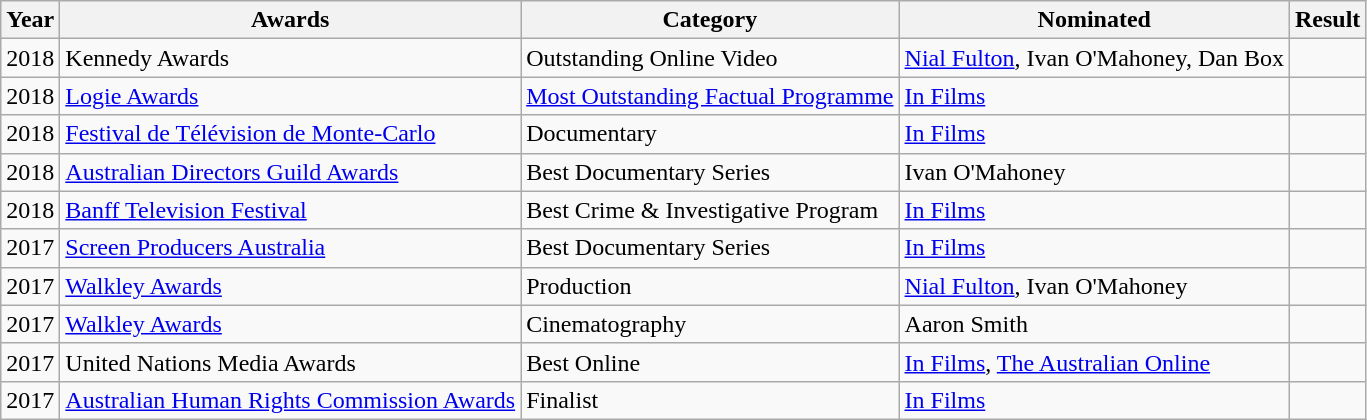<table class="wikitable">
<tr>
<th>Year</th>
<th>Awards</th>
<th>Category</th>
<th>Nominated</th>
<th>Result</th>
</tr>
<tr>
<td>2018</td>
<td>Kennedy Awards</td>
<td>Outstanding Online Video</td>
<td><a href='#'>Nial Fulton</a>, Ivan O'Mahoney, Dan Box</td>
<td></td>
</tr>
<tr>
<td>2018</td>
<td><a href='#'>Logie Awards</a></td>
<td><a href='#'>Most Outstanding Factual Programme</a></td>
<td><a href='#'>In Films</a></td>
<td></td>
</tr>
<tr>
<td>2018</td>
<td><a href='#'>Festival de Télévision de Monte-Carlo</a></td>
<td>Documentary</td>
<td><a href='#'>In Films</a></td>
<td></td>
</tr>
<tr>
<td>2018</td>
<td><a href='#'>Australian Directors Guild Awards</a></td>
<td>Best Documentary Series</td>
<td>Ivan O'Mahoney</td>
<td></td>
</tr>
<tr>
<td>2018</td>
<td><a href='#'>Banff Television Festival</a></td>
<td>Best Crime & Investigative Program</td>
<td><a href='#'>In Films</a></td>
<td></td>
</tr>
<tr>
<td>2017</td>
<td><a href='#'>Screen Producers Australia</a></td>
<td>Best Documentary Series</td>
<td><a href='#'>In Films</a></td>
<td></td>
</tr>
<tr>
<td>2017</td>
<td><a href='#'>Walkley Awards</a></td>
<td>Production</td>
<td><a href='#'>Nial Fulton</a>, Ivan O'Mahoney</td>
<td></td>
</tr>
<tr>
<td>2017</td>
<td><a href='#'>Walkley Awards</a></td>
<td>Cinematography</td>
<td>Aaron Smith</td>
<td> </td>
</tr>
<tr>
<td>2017</td>
<td>United Nations Media Awards</td>
<td>Best Online</td>
<td><a href='#'>In Films</a>, <a href='#'>The Australian Online</a></td>
<td></td>
</tr>
<tr>
<td>2017</td>
<td><a href='#'>Australian Human Rights Commission Awards</a></td>
<td>Finalist</td>
<td><a href='#'>In Films</a></td>
<td></td>
</tr>
</table>
